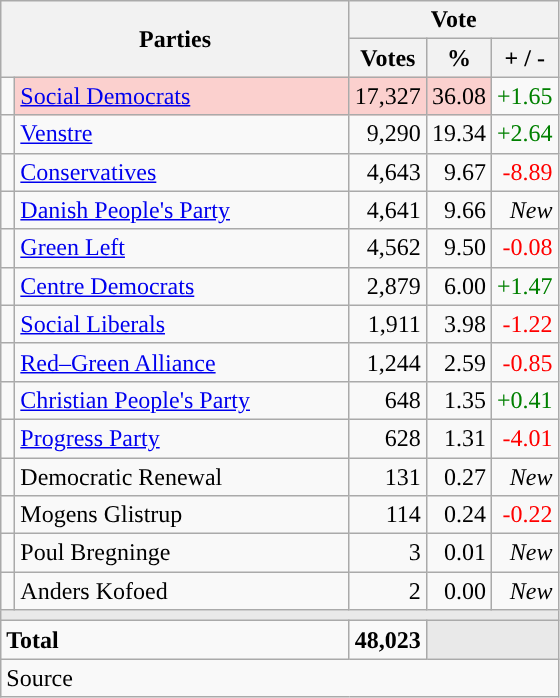<table class="wikitable" style="text-align:right;">
<tr>
<th style="text-align:centre;" rowspan="2" colspan="2" width="225">Parties</th>
<th colspan="3">Vote</th>
</tr>
<tr>
<th width="15">Votes</th>
<th width="15">%</th>
<th width="15">+ / -</th>
</tr>
<tr>
<td width="2" style="color:inherit;background:"></td>
<td bgcolor=#fbd0ce  align="left"><a href='#'>Social Democrats</a></td>
<td bgcolor=#fbd0ce>17,327</td>
<td bgcolor=#fbd0ce>36.08</td>
<td style=color:green;>+1.65</td>
</tr>
<tr>
<td width="2" style="color:inherit;background:"></td>
<td align="left"><a href='#'>Venstre</a></td>
<td>9,290</td>
<td>19.34</td>
<td style=color:green;>+2.64</td>
</tr>
<tr>
<td width="2" style="color:inherit;background:"></td>
<td align="left"><a href='#'>Conservatives</a></td>
<td>4,643</td>
<td>9.67</td>
<td style=color:red;>-8.89</td>
</tr>
<tr>
<td width="2" style="color:inherit;background:"></td>
<td align="left"><a href='#'>Danish People's Party</a></td>
<td>4,641</td>
<td>9.66</td>
<td><em>New</em></td>
</tr>
<tr>
<td width="2" style="color:inherit;background:"></td>
<td align="left"><a href='#'>Green Left</a></td>
<td>4,562</td>
<td>9.50</td>
<td style=color:red;>-0.08</td>
</tr>
<tr>
<td width="2" style="color:inherit;background:"></td>
<td align="left"><a href='#'>Centre Democrats</a></td>
<td>2,879</td>
<td>6.00</td>
<td style=color:green;>+1.47</td>
</tr>
<tr>
<td width="2" style="color:inherit;background:"></td>
<td align="left"><a href='#'>Social Liberals</a></td>
<td>1,911</td>
<td>3.98</td>
<td style=color:red;>-1.22</td>
</tr>
<tr>
<td width="2" style="color:inherit;background:"></td>
<td align="left"><a href='#'>Red–Green Alliance</a></td>
<td>1,244</td>
<td>2.59</td>
<td style=color:red;>-0.85</td>
</tr>
<tr>
<td width="2" style="color:inherit;background:"></td>
<td align="left"><a href='#'>Christian People's Party</a></td>
<td>648</td>
<td>1.35</td>
<td style=color:green;>+0.41</td>
</tr>
<tr>
<td width="2" style="color:inherit;background:"></td>
<td align="left"><a href='#'>Progress Party</a></td>
<td>628</td>
<td>1.31</td>
<td style=color:red;>-4.01</td>
</tr>
<tr>
<td width="2" style="color:inherit;background:"></td>
<td align="left">Democratic Renewal</td>
<td>131</td>
<td>0.27</td>
<td><em>New</em></td>
</tr>
<tr>
<td width="2" style="color:inherit;background:"></td>
<td align="left">Mogens Glistrup</td>
<td>114</td>
<td>0.24</td>
<td style=color:red;>-0.22</td>
</tr>
<tr>
<td width="2" style="color:inherit;background:"></td>
<td align="left">Poul Bregninge</td>
<td>3</td>
<td>0.01</td>
<td><em>New</em></td>
</tr>
<tr>
<td width="2" style="color:inherit;background:"></td>
<td align="left">Anders Kofoed</td>
<td>2</td>
<td>0.00</td>
<td><em>New</em></td>
</tr>
<tr>
<td colspan="7" bgcolor="#E9E9E9"></td>
</tr>
<tr>
<td align="left" colspan="2"><strong>Total</strong></td>
<td><strong>48,023</strong></td>
<td bgcolor="#E9E9E9" colspan="2"></td>
</tr>
<tr>
<td align="left" colspan="6">Source</td>
</tr>
</table>
